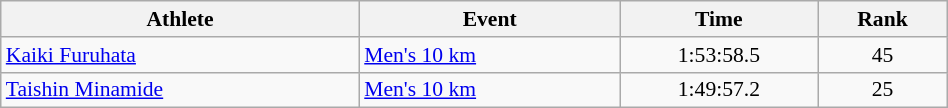<table class="wikitable" style="text-align:center; font-size:90%; width:50%;">
<tr>
<th>Athlete</th>
<th>Event</th>
<th>Time</th>
<th>Rank</th>
</tr>
<tr>
<td align=left><a href='#'>Kaiki Furuhata</a></td>
<td align=left><a href='#'>Men's 10 km</a></td>
<td>1:53:58.5</td>
<td>45</td>
</tr>
<tr>
<td align=left><a href='#'>Taishin Minamide</a></td>
<td align=left><a href='#'>Men's 10 km</a></td>
<td>1:49:57.2</td>
<td>25</td>
</tr>
</table>
